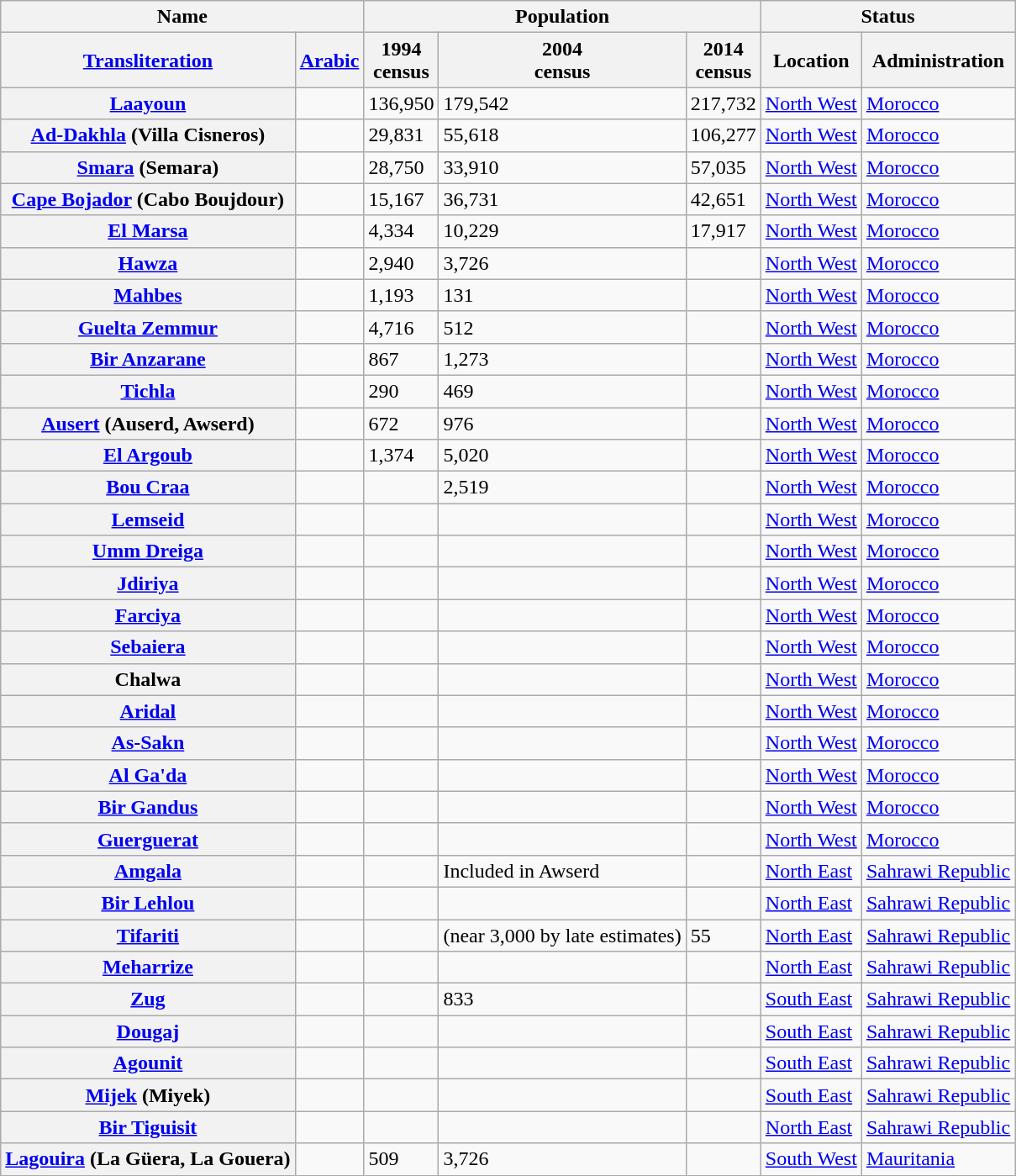<table class="wikitable sortable sticky-header-multi static-row-numbers sort-under plainrowheaders col1left col6left col7left" >
<tr>
<th scope="colgroup" colspan="2">Name</th>
<th scope="colgroup" colspan="3">Population</th>
<th scope="colgroup" colspan="2">Status</th>
</tr>
<tr>
<th scope="col"><a href='#'>Transliteration</a></th>
<th scope="col"><a href='#'>Arabic</a></th>
<th scope="col">1994<br>census</th>
<th scope="col">2004<br>census</th>
<th scope="col">2014<br>census</th>
<th scope="col">Location<br></th>
<th scope="col">Administration</th>
</tr>
<tr>
<th scope="row"><a href='#'>Laayoun</a></th>
<td></td>
<td>136,950</td>
<td>179,542</td>
<td>217,732</td>
<td><a href='#'>North West</a></td>
<td><a href='#'>Morocco</a></td>
</tr>
<tr>
<th scope="row"><a href='#'>Ad-Dakhla</a> (Villa Cisneros)</th>
<td></td>
<td>29,831</td>
<td>55,618</td>
<td>106,277</td>
<td><a href='#'>North West</a></td>
<td><a href='#'>Morocco</a></td>
</tr>
<tr>
<th scope="row"><a href='#'>Smara</a> (Semara)</th>
<td></td>
<td>28,750</td>
<td>33,910</td>
<td>57,035</td>
<td><a href='#'>North West</a></td>
<td><a href='#'>Morocco</a></td>
</tr>
<tr>
<th scope="row"><a href='#'>Cape Bojador</a> (Cabo Boujdour)</th>
<td></td>
<td>15,167</td>
<td>36,731</td>
<td>42,651</td>
<td><a href='#'>North West</a></td>
<td><a href='#'>Morocco</a></td>
</tr>
<tr>
<th scope="row"><a href='#'>El Marsa</a></th>
<td></td>
<td>4,334</td>
<td>10,229</td>
<td>17,917</td>
<td><a href='#'>North West</a></td>
<td><a href='#'>Morocco</a></td>
</tr>
<tr>
<th scope="row"><a href='#'>Hawza</a></th>
<td></td>
<td>2,940</td>
<td>3,726</td>
<td></td>
<td><a href='#'>North West</a></td>
<td><a href='#'>Morocco</a></td>
</tr>
<tr>
<th scope="row"><a href='#'>Mahbes</a></th>
<td></td>
<td>1,193</td>
<td>131</td>
<td></td>
<td><a href='#'>North West</a></td>
<td><a href='#'>Morocco</a></td>
</tr>
<tr>
<th scope="row"><a href='#'>Guelta Zemmur</a></th>
<td></td>
<td>4,716</td>
<td>512</td>
<td></td>
<td><a href='#'>North West</a></td>
<td><a href='#'>Morocco</a></td>
</tr>
<tr>
<th scope="row"><a href='#'>Bir Anzarane</a></th>
<td></td>
<td>867</td>
<td>1,273</td>
<td></td>
<td><a href='#'>North West</a></td>
<td><a href='#'>Morocco</a></td>
</tr>
<tr>
<th scope="row"><a href='#'>Tichla</a></th>
<td></td>
<td>290</td>
<td>469</td>
<td></td>
<td><a href='#'>North West</a></td>
<td><a href='#'>Morocco</a></td>
</tr>
<tr>
<th scope="row"><a href='#'>Ausert</a> (Auserd, Awserd)</th>
<td></td>
<td>672</td>
<td>976</td>
<td></td>
<td><a href='#'>North West</a></td>
<td><a href='#'>Morocco</a></td>
</tr>
<tr>
<th scope="row"><a href='#'>El Argoub</a></th>
<td></td>
<td>1,374</td>
<td>5,020</td>
<td></td>
<td><a href='#'>North West</a></td>
<td><a href='#'>Morocco</a></td>
</tr>
<tr>
<th scope="row"><a href='#'>Bou Craa</a></th>
<td></td>
<td></td>
<td>2,519</td>
<td></td>
<td><a href='#'>North West</a></td>
<td><a href='#'>Morocco</a></td>
</tr>
<tr>
<th scope="row"><a href='#'>Lemseid</a></th>
<td></td>
<td></td>
<td></td>
<td></td>
<td><a href='#'>North West</a></td>
<td><a href='#'>Morocco</a></td>
</tr>
<tr>
<th scope="row"><a href='#'>Umm Dreiga</a></th>
<td></td>
<td></td>
<td></td>
<td></td>
<td><a href='#'>North West</a></td>
<td><a href='#'>Morocco</a></td>
</tr>
<tr>
<th scope="row"><a href='#'>Jdiriya</a></th>
<td></td>
<td></td>
<td></td>
<td></td>
<td><a href='#'>North West</a></td>
<td><a href='#'>Morocco</a></td>
</tr>
<tr>
<th scope="row"><a href='#'>Farciya</a></th>
<td></td>
<td></td>
<td></td>
<td></td>
<td><a href='#'>North West</a></td>
<td><a href='#'>Morocco</a></td>
</tr>
<tr>
<th scope="row"><a href='#'>Sebaiera</a></th>
<td></td>
<td></td>
<td></td>
<td></td>
<td><a href='#'>North West</a></td>
<td><a href='#'>Morocco</a></td>
</tr>
<tr>
<th scope="row">Chalwa</th>
<td></td>
<td></td>
<td></td>
<td></td>
<td><a href='#'>North West</a></td>
<td><a href='#'>Morocco</a></td>
</tr>
<tr>
<th scope="row"><a href='#'>Aridal</a></th>
<td></td>
<td></td>
<td></td>
<td></td>
<td><a href='#'>North West</a></td>
<td><a href='#'>Morocco</a></td>
</tr>
<tr>
<th scope="row"><a href='#'>As-Sakn</a></th>
<td></td>
<td></td>
<td></td>
<td></td>
<td><a href='#'>North West</a></td>
<td><a href='#'>Morocco</a></td>
</tr>
<tr>
<th scope="row"><a href='#'>Al Ga'da</a></th>
<td></td>
<td></td>
<td></td>
<td></td>
<td><a href='#'>North West</a></td>
<td><a href='#'>Morocco</a></td>
</tr>
<tr>
<th scope="row"><a href='#'>Bir Gandus</a></th>
<td></td>
<td></td>
<td></td>
<td></td>
<td><a href='#'>North West</a></td>
<td><a href='#'>Morocco</a></td>
</tr>
<tr>
<th scope="row"><a href='#'>Guerguerat</a></th>
<td></td>
<td></td>
<td></td>
<td></td>
<td><a href='#'>North West</a></td>
<td><a href='#'>Morocco</a></td>
</tr>
<tr>
<th scope="row"><a href='#'>Amgala</a></th>
<td></td>
<td></td>
<td>Included in Awserd</td>
<td></td>
<td><a href='#'>North East</a></td>
<td><a href='#'>Sahrawi Republic</a></td>
</tr>
<tr>
<th scope="row"><a href='#'>Bir Lehlou</a></th>
<td></td>
<td></td>
<td></td>
<td></td>
<td><a href='#'>North East</a></td>
<td><a href='#'>Sahrawi Republic</a></td>
</tr>
<tr>
<th scope="row"><a href='#'>Tifariti</a></th>
<td></td>
<td></td>
<td>(near 3,000 by late estimates)</td>
<td>55</td>
<td><a href='#'>North East</a></td>
<td><a href='#'>Sahrawi Republic</a></td>
</tr>
<tr>
<th scope="row"><a href='#'>Meharrize</a></th>
<td></td>
<td></td>
<td></td>
<td></td>
<td><a href='#'>North East</a></td>
<td><a href='#'>Sahrawi Republic</a></td>
</tr>
<tr>
<th scope="row"><a href='#'>Zug</a></th>
<td></td>
<td></td>
<td>833</td>
<td></td>
<td><a href='#'>South East</a></td>
<td><a href='#'>Sahrawi Republic</a></td>
</tr>
<tr>
<th scope="row"><a href='#'>Dougaj</a></th>
<td></td>
<td></td>
<td></td>
<td></td>
<td><a href='#'>South East</a></td>
<td><a href='#'>Sahrawi Republic</a></td>
</tr>
<tr>
<th scope="row"><a href='#'>Agounit</a></th>
<td></td>
<td></td>
<td></td>
<td></td>
<td><a href='#'>South East</a></td>
<td><a href='#'>Sahrawi Republic</a></td>
</tr>
<tr>
<th scope="row"><a href='#'>Mijek</a> (Miyek)</th>
<td></td>
<td></td>
<td></td>
<td></td>
<td><a href='#'>South East</a></td>
<td><a href='#'>Sahrawi Republic</a></td>
</tr>
<tr>
<th scope="row"><a href='#'>Bir Tiguisit</a></th>
<td></td>
<td></td>
<td></td>
<td></td>
<td><a href='#'>North East</a></td>
<td><a href='#'>Sahrawi Republic</a></td>
</tr>
<tr>
<th scope="row"><a href='#'>Lagouira</a> (La Güera, La Gouera)</th>
<td></td>
<td>509</td>
<td>3,726</td>
<td></td>
<td><a href='#'>South West</a></td>
<td><a href='#'>Mauritania</a></td>
</tr>
</table>
